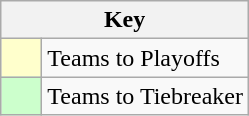<table class="wikitable" style="text-align: center;">
<tr>
<th colspan=2>Key</th>
</tr>
<tr>
<td style="background:#ffffcc; width:20px;"></td>
<td align=left>Teams to Playoffs</td>
</tr>
<tr>
<td style="background:#ccffcc; width:20px;"></td>
<td align=left>Teams to Tiebreaker</td>
</tr>
</table>
